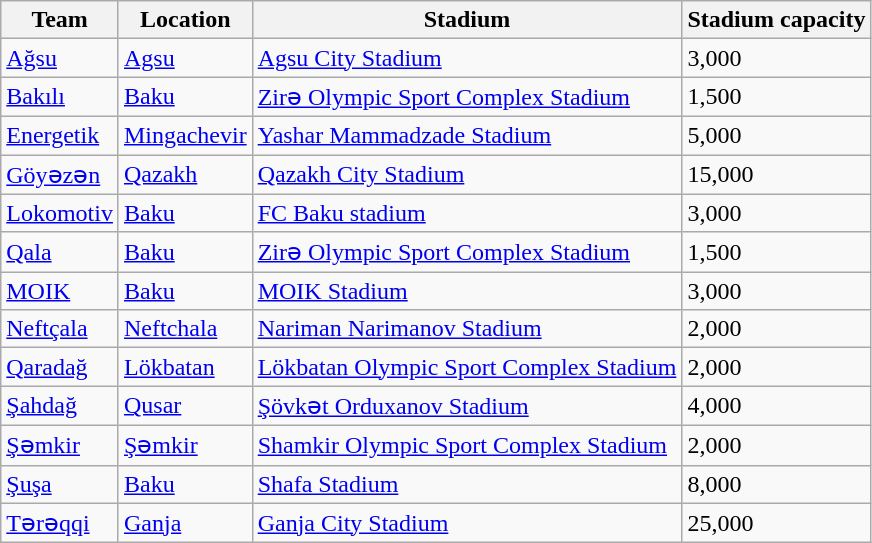<table class="wikitable sortable" style="text-align: left;">
<tr>
<th>Team</th>
<th>Location</th>
<th>Stadium</th>
<th>Stadium capacity</th>
</tr>
<tr>
<td><a href='#'>Ağsu</a></td>
<td><a href='#'>Agsu</a></td>
<td><a href='#'>Agsu City Stadium</a></td>
<td>3,000</td>
</tr>
<tr>
<td><a href='#'>Bakılı</a></td>
<td><a href='#'>Baku</a></td>
<td><a href='#'>Zirə Olympic Sport Complex Stadium</a></td>
<td>1,500</td>
</tr>
<tr>
<td><a href='#'>Energetik</a></td>
<td><a href='#'>Mingachevir</a></td>
<td><a href='#'>Yashar Mammadzade Stadium</a></td>
<td>5,000</td>
</tr>
<tr>
<td><a href='#'>Göyəzən</a></td>
<td><a href='#'>Qazakh</a></td>
<td><a href='#'>Qazakh City Stadium</a></td>
<td>15,000</td>
</tr>
<tr>
<td><a href='#'>Lokomotiv</a></td>
<td><a href='#'>Baku</a></td>
<td><a href='#'>FC Baku stadium</a></td>
<td>3,000</td>
</tr>
<tr>
<td><a href='#'>Qala</a></td>
<td><a href='#'>Baku</a></td>
<td><a href='#'>Zirə Olympic Sport Complex Stadium</a></td>
<td>1,500</td>
</tr>
<tr>
<td><a href='#'>MOIK</a></td>
<td><a href='#'>Baku</a></td>
<td><a href='#'>MOIK Stadium</a></td>
<td>3,000</td>
</tr>
<tr>
<td><a href='#'>Neftçala</a></td>
<td><a href='#'>Neftchala</a></td>
<td><a href='#'>Nariman Narimanov Stadium</a></td>
<td>2,000</td>
</tr>
<tr>
<td><a href='#'>Qaradağ</a></td>
<td><a href='#'>Lökbatan</a></td>
<td><a href='#'>Lökbatan Olympic Sport Complex Stadium</a></td>
<td>2,000</td>
</tr>
<tr>
<td><a href='#'>Şahdağ</a></td>
<td><a href='#'>Qusar</a></td>
<td><a href='#'>Şövkət Orduxanov Stadium</a></td>
<td>4,000</td>
</tr>
<tr>
<td><a href='#'>Şəmkir</a></td>
<td><a href='#'>Şəmkir</a></td>
<td><a href='#'>Shamkir Olympic Sport Complex Stadium</a></td>
<td>2,000</td>
</tr>
<tr>
<td><a href='#'>Şuşa</a></td>
<td><a href='#'>Baku</a></td>
<td><a href='#'>Shafa Stadium</a></td>
<td>8,000</td>
</tr>
<tr>
<td><a href='#'>Tərəqqi</a></td>
<td><a href='#'>Ganja</a></td>
<td><a href='#'>Ganja City Stadium</a></td>
<td>25,000</td>
</tr>
</table>
